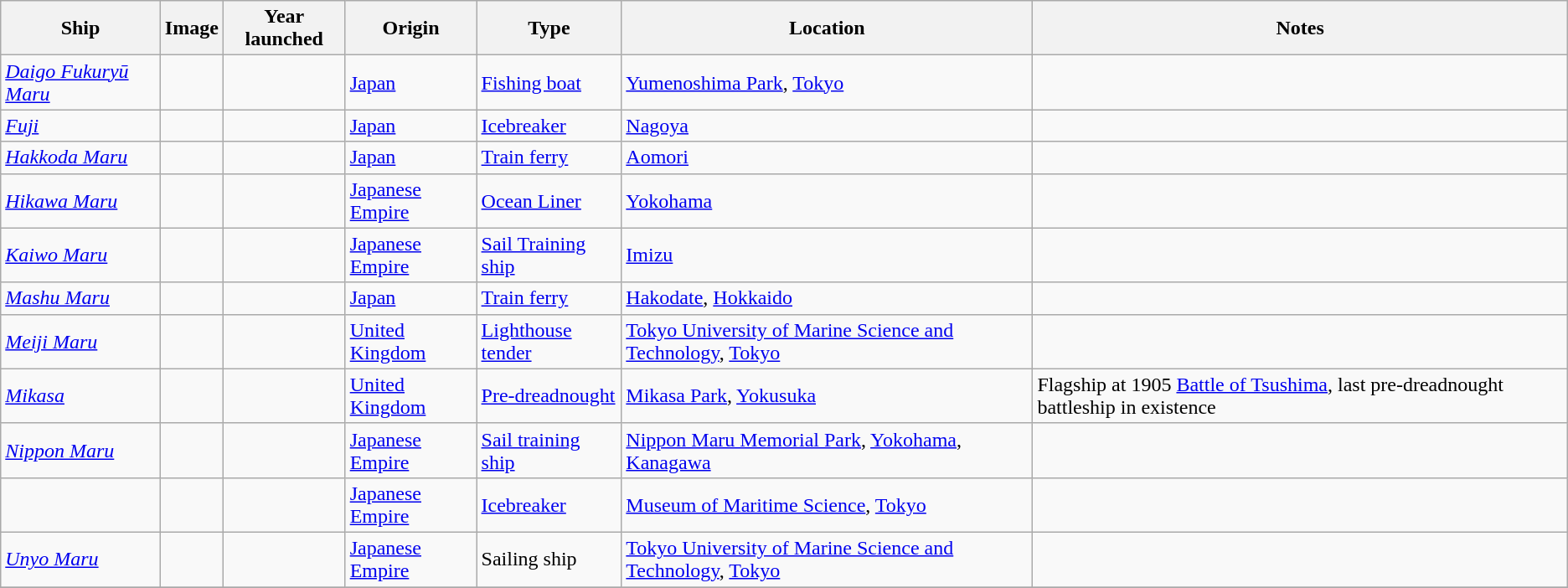<table class="wikitable sortable">
<tr>
<th>Ship</th>
<th>Image</th>
<th>Year launched</th>
<th>Origin</th>
<th>Type</th>
<th>Location</th>
<th>Notes</th>
</tr>
<tr>
<td data-sort-value=Daigo Fukuryū Maru><em><a href='#'>Daigo Fukuryū Maru</a></em></td>
<td></td>
<td></td>
<td> <a href='#'>Japan</a></td>
<td><a href='#'>Fishing boat</a></td>
<td><a href='#'>Yumenoshima Park</a>, <a href='#'>Tokyo</a><br></td>
<td></td>
</tr>
<tr>
<td data-sort-value=Fuji><a href='#'><em>Fuji</em></a></td>
<td></td>
<td></td>
<td> <a href='#'>Japan</a></td>
<td><a href='#'>Icebreaker</a></td>
<td><a href='#'>Nagoya</a><br></td>
<td></td>
</tr>
<tr>
<td data-sort-value=Hakkoda Maru><a href='#'><em>Hakkoda Maru</em></a></td>
<td></td>
<td></td>
<td> <a href='#'>Japan</a></td>
<td><a href='#'>Train ferry</a></td>
<td><a href='#'>Aomori</a><br></td>
<td></td>
</tr>
<tr>
<td data-sort-value=Hikawa Maru><em><a href='#'>Hikawa Maru</a></em></td>
<td></td>
<td></td>
<td> <a href='#'>Japanese Empire</a></td>
<td><a href='#'>Ocean Liner</a></td>
<td><a href='#'>Yokohama</a><br></td>
<td></td>
</tr>
<tr>
<td data-sort-value=Kaiwo Maru><em><a href='#'>Kaiwo Maru</a></em></td>
<td></td>
<td></td>
<td> <a href='#'>Japanese Empire</a></td>
<td><a href='#'>Sail Training ship</a></td>
<td><a href='#'>Imizu</a><br></td>
<td></td>
</tr>
<tr>
<td data-sort-value=Mashu Maru><a href='#'><em>Mashu Maru</em></a></td>
<td></td>
<td></td>
<td> <a href='#'>Japan</a></td>
<td><a href='#'>Train ferry</a></td>
<td><a href='#'>Hakodate</a>, <a href='#'>Hokkaido</a><br></td>
<td></td>
</tr>
<tr>
<td data-sort-value=Meiji Maru><em><a href='#'>Meiji Maru</a></em></td>
<td></td>
<td></td>
<td> <a href='#'>United Kingdom</a></td>
<td><a href='#'>Lighthouse tender</a></td>
<td><a href='#'>Tokyo University of Marine Science and Technology</a>, <a href='#'>Tokyo</a><br></td>
<td></td>
</tr>
<tr>
<td data-sort-value=Mikasa><em><a href='#'>Mikasa</a></em></td>
<td></td>
<td></td>
<td> <a href='#'>United Kingdom</a></td>
<td><a href='#'>Pre-dreadnought</a></td>
<td><a href='#'>Mikasa Park</a>, <a href='#'>Yokusuka</a><br></td>
<td>Flagship at 1905 <a href='#'>Battle of Tsushima</a>, last pre-dreadnought battleship in existence</td>
</tr>
<tr>
<td data-sort-value=Nippon Maru><em><a href='#'>Nippon Maru</a></em></td>
<td></td>
<td></td>
<td> <a href='#'>Japanese Empire</a></td>
<td><a href='#'>Sail training ship</a></td>
<td><a href='#'>Nippon Maru Memorial Park</a>, <a href='#'>Yokohama</a>, <a href='#'>Kanagawa</a><br></td>
<td></td>
</tr>
<tr>
<td data-sort-value=Soya></td>
<td></td>
<td></td>
<td> <a href='#'>Japanese Empire</a></td>
<td><a href='#'>Icebreaker</a></td>
<td><a href='#'>Museum of Maritime Science</a>, <a href='#'>Tokyo</a><br></td>
<td></td>
</tr>
<tr>
<td data-sort-value=Unyo Maru><a href='#'><em>Unyo Maru</em></a></td>
<td></td>
<td></td>
<td> <a href='#'>Japanese Empire</a></td>
<td>Sailing ship</td>
<td><a href='#'>Tokyo University of Marine Science and Technology</a>, <a href='#'>Tokyo</a><br></td>
<td></td>
</tr>
<tr>
</tr>
</table>
